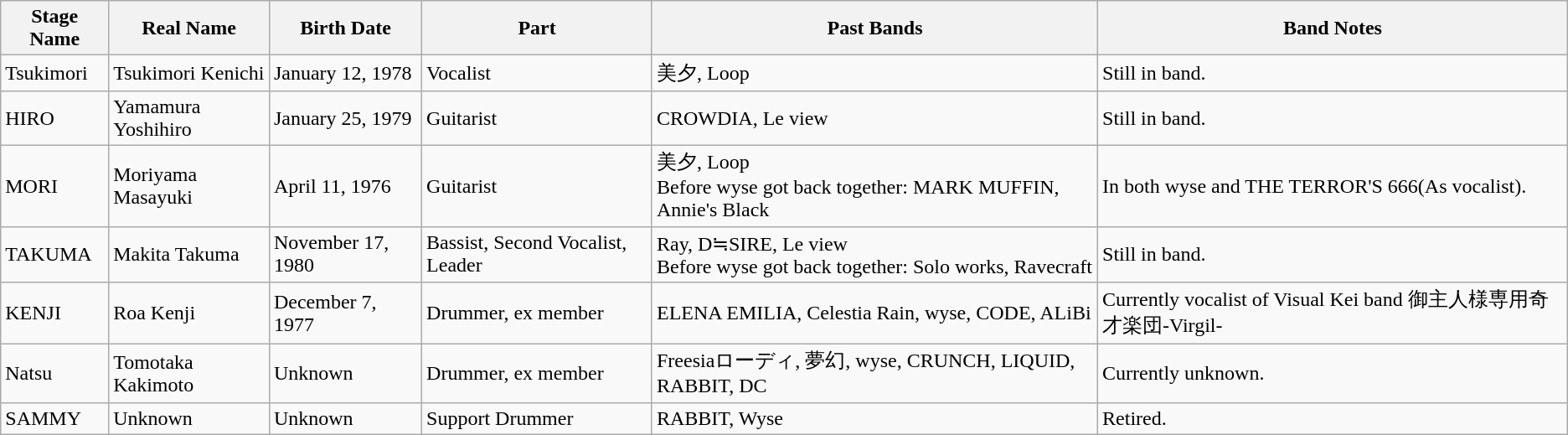<table class="wikitable">
<tr>
<th>Stage Name</th>
<th>Real Name</th>
<th>Birth Date</th>
<th>Part</th>
<th>Past Bands</th>
<th>Band Notes</th>
</tr>
<tr>
<td>Tsukimori</td>
<td>Tsukimori Kenichi</td>
<td>January 12, 1978</td>
<td>Vocalist</td>
<td>美夕, Loop</td>
<td>Still in band.</td>
</tr>
<tr>
<td>HIRO</td>
<td>Yamamura Yoshihiro</td>
<td>January 25, 1979</td>
<td>Guitarist</td>
<td>CROWDIA, Le view</td>
<td>Still in band.</td>
</tr>
<tr>
<td>MORI</td>
<td>Moriyama Masayuki</td>
<td>April 11, 1976</td>
<td>Guitarist</td>
<td>美夕, Loop<br>Before wyse got back together: MARK MUFFIN, Annie's Black</td>
<td>In both wyse and THE TERROR'S 666(As vocalist).</td>
</tr>
<tr>
<td>TAKUMA</td>
<td>Makita Takuma</td>
<td>November 17, 1980</td>
<td>Bassist, Second Vocalist, Leader</td>
<td>Ray, D≒SIRE, Le view<br>Before wyse got back together: Solo works, Ravecraft</td>
<td>Still in band.</td>
</tr>
<tr>
<td>KENJI</td>
<td>Roa Kenji</td>
<td>December 7, 1977</td>
<td>Drummer, ex member</td>
<td>ELENA EMILIA, Celestia Rain, wyse, CODE, ALiBi</td>
<td>Currently vocalist of Visual Kei band 御主人様専用奇才楽団-Virgil-</td>
</tr>
<tr>
<td>Natsu</td>
<td>Tomotaka Kakimoto</td>
<td>Unknown</td>
<td>Drummer, ex member</td>
<td>Freesiaローディ, 夢幻, wyse, CRUNCH, LIQUID, RABBIT, DC</td>
<td>Currently unknown.</td>
</tr>
<tr>
<td>SAMMY</td>
<td>Unknown</td>
<td>Unknown</td>
<td>Support Drummer</td>
<td>RABBIT, Wyse</td>
<td>Retired.</td>
</tr>
</table>
